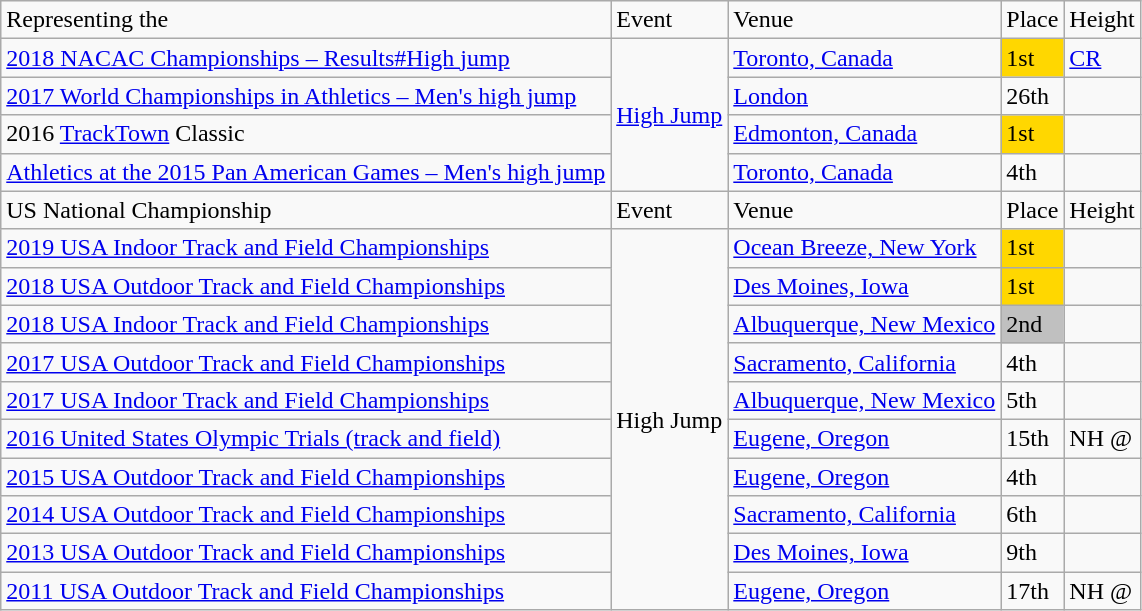<table class="wikitable">
<tr>
<td>Representing the </td>
<td>Event</td>
<td>Venue</td>
<td>Place</td>
<td>Height</td>
</tr>
<tr>
<td><a href='#'>2018 NACAC Championships – Results#High jump</a></td>
<td rowspan=4><a href='#'>High Jump</a></td>
<td><a href='#'>Toronto, Canada</a></td>
<td bgcolor=gold>1st</td>
<td> <a href='#'>CR</a></td>
</tr>
<tr>
<td><a href='#'>2017 World Championships in Athletics – Men's high jump</a></td>
<td><a href='#'>London</a></td>
<td>26th</td>
<td></td>
</tr>
<tr>
<td>2016 <a href='#'>TrackTown</a> Classic</td>
<td><a href='#'>Edmonton, Canada</a></td>
<td bgcolor=gold>1st</td>
<td></td>
</tr>
<tr>
<td><a href='#'>Athletics at the 2015 Pan American Games – Men's high jump</a></td>
<td><a href='#'>Toronto, Canada</a></td>
<td>4th</td>
<td></td>
</tr>
<tr>
<td>US National Championship</td>
<td>Event</td>
<td>Venue</td>
<td>Place</td>
<td>Height</td>
</tr>
<tr>
<td><a href='#'>2019 USA Indoor Track and Field Championships</a></td>
<td rowspan=10>High Jump</td>
<td><a href='#'>Ocean Breeze, New York</a></td>
<td bgcolor=gold>1st</td>
<td></td>
</tr>
<tr>
<td><a href='#'>2018 USA Outdoor Track and Field Championships</a></td>
<td><a href='#'>Des Moines, Iowa</a></td>
<td bgcolor=gold>1st</td>
<td></td>
</tr>
<tr>
<td><a href='#'>2018 USA Indoor Track and Field Championships</a></td>
<td><a href='#'>Albuquerque, New Mexico</a></td>
<td bgcolor=silver>2nd</td>
<td></td>
</tr>
<tr>
<td><a href='#'>2017 USA Outdoor Track and Field Championships</a></td>
<td><a href='#'>Sacramento, California</a></td>
<td>4th</td>
<td></td>
</tr>
<tr>
<td><a href='#'>2017 USA Indoor Track and Field Championships</a></td>
<td><a href='#'>Albuquerque, New Mexico</a></td>
<td>5th</td>
<td></td>
</tr>
<tr>
<td><a href='#'>2016 United States Olympic Trials (track and field)</a></td>
<td><a href='#'>Eugene, Oregon</a></td>
<td>15th</td>
<td>NH @ </td>
</tr>
<tr>
<td><a href='#'>2015 USA Outdoor Track and Field Championships</a></td>
<td><a href='#'>Eugene, Oregon</a></td>
<td>4th</td>
<td></td>
</tr>
<tr>
<td><a href='#'>2014 USA Outdoor Track and Field Championships</a></td>
<td><a href='#'>Sacramento, California</a></td>
<td>6th</td>
<td></td>
</tr>
<tr>
<td><a href='#'>2013 USA Outdoor Track and Field Championships</a></td>
<td><a href='#'>Des Moines, Iowa</a></td>
<td>9th</td>
<td></td>
</tr>
<tr>
<td><a href='#'>2011 USA Outdoor Track and Field Championships</a></td>
<td><a href='#'>Eugene, Oregon</a></td>
<td>17th</td>
<td>NH @ </td>
</tr>
</table>
